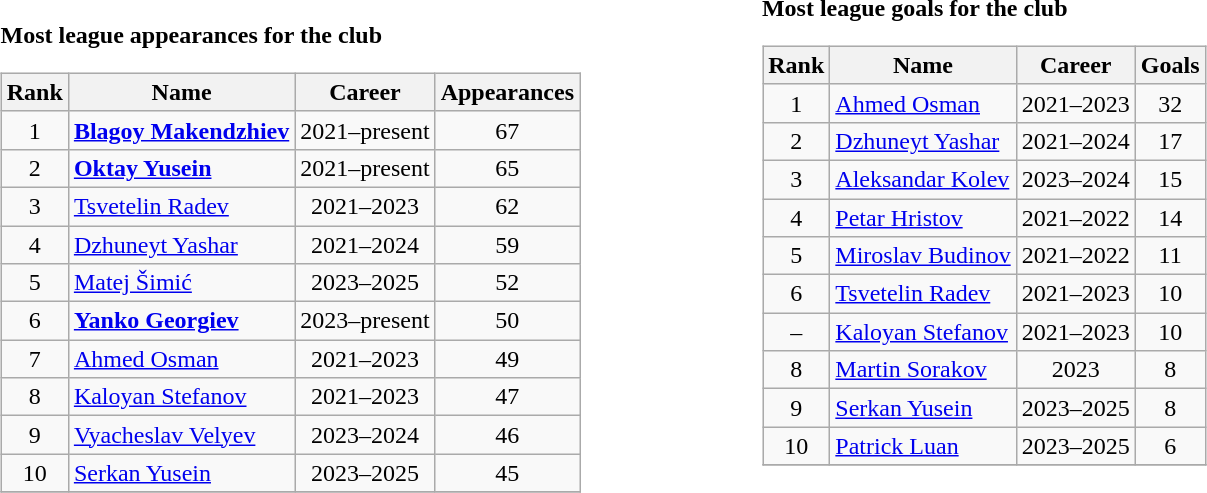<table>
<tr>
<td valign="top" width=40%><br><br><strong>Most league appearances for the club</strong><table class="wikitable" style="text-align: center;">
<tr>
<th>Rank</th>
<th>Name</th>
<th>Career</th>
<th>Appearances</th>
</tr>
<tr>
<td>1</td>
<td style="text-align:left"> <strong><a href='#'>Blagoy Makendzhiev</a></strong></td>
<td>2021–present</td>
<td>67</td>
</tr>
<tr>
<td>2</td>
<td style="text-align:left"> <strong><a href='#'>Oktay Yusein</a></strong></td>
<td>2021–present</td>
<td>65</td>
</tr>
<tr>
<td>3</td>
<td style="text-align:left"> <a href='#'>Tsvetelin Radev</a></td>
<td>2021–2023</td>
<td>62</td>
</tr>
<tr>
<td>4</td>
<td style="text-align:left"> <a href='#'>Dzhuneyt Yashar</a></td>
<td>2021–2024</td>
<td>59</td>
</tr>
<tr>
<td>5</td>
<td style="text-align:left"> <a href='#'>Matej Šimić</a></td>
<td>2023–2025</td>
<td>52</td>
</tr>
<tr>
<td>6</td>
<td style="text-align:left"> <strong><a href='#'>Yanko Georgiev</a></strong></td>
<td>2023–present</td>
<td>50</td>
</tr>
<tr>
<td>7</td>
<td style="text-align:left"> <a href='#'>Ahmed Osman</a></td>
<td>2021–2023</td>
<td>49</td>
</tr>
<tr>
<td>8</td>
<td style="text-align:left"> <a href='#'>Kaloyan Stefanov</a></td>
<td>2021–2023</td>
<td>47</td>
</tr>
<tr>
<td>9</td>
<td style="text-align:left"> <a href='#'>Vyacheslav Velyev</a></td>
<td>2023–2024</td>
<td>46</td>
</tr>
<tr>
<td>10</td>
<td style="text-align:left"> <a href='#'>Serkan Yusein</a></td>
<td>2023–2025</td>
<td>45</td>
</tr>
<tr>
</tr>
</table>
</td>
<td valign="top" width=40%><br><strong>Most league goals for the club</strong><table class="wikitable" style="text-align: center;">
<tr>
<th>Rank</th>
<th>Name</th>
<th>Career</th>
<th>Goals</th>
</tr>
<tr>
<td>1</td>
<td style="text-align:left"> <a href='#'>Ahmed Osman</a></td>
<td>2021–2023</td>
<td>32</td>
</tr>
<tr>
<td>2</td>
<td style="text-align:left"> <a href='#'>Dzhuneyt Yashar</a></td>
<td>2021–2024</td>
<td>17</td>
</tr>
<tr>
<td>3</td>
<td style="text-align:left"> <a href='#'>Aleksandar Kolev</a></td>
<td>2023–2024</td>
<td>15</td>
</tr>
<tr>
<td>4</td>
<td style="text-align:left"> <a href='#'>Petar Hristov</a></td>
<td>2021–2022</td>
<td>14</td>
</tr>
<tr>
<td>5</td>
<td style="text-align:left"> <a href='#'>Miroslav Budinov</a></td>
<td>2021–2022</td>
<td>11</td>
</tr>
<tr>
<td>6</td>
<td style="text-align:left"> <a href='#'>Tsvetelin Radev</a></td>
<td>2021–2023</td>
<td>10</td>
</tr>
<tr>
<td>–</td>
<td style="text-align:left"> <a href='#'>Kaloyan Stefanov</a></td>
<td>2021–2023</td>
<td>10</td>
</tr>
<tr>
<td>8</td>
<td style="text-align:left"> <a href='#'>Martin Sorakov</a></td>
<td>2023</td>
<td>8</td>
</tr>
<tr>
<td>9</td>
<td style="text-align:left"> <a href='#'>Serkan Yusein</a></td>
<td>2023–2025</td>
<td>8</td>
</tr>
<tr>
<td>10</td>
<td style="text-align:left"> <a href='#'>Patrick Luan</a></td>
<td>2023–2025</td>
<td>6</td>
</tr>
<tr>
</tr>
</table>
</td>
</tr>
</table>
